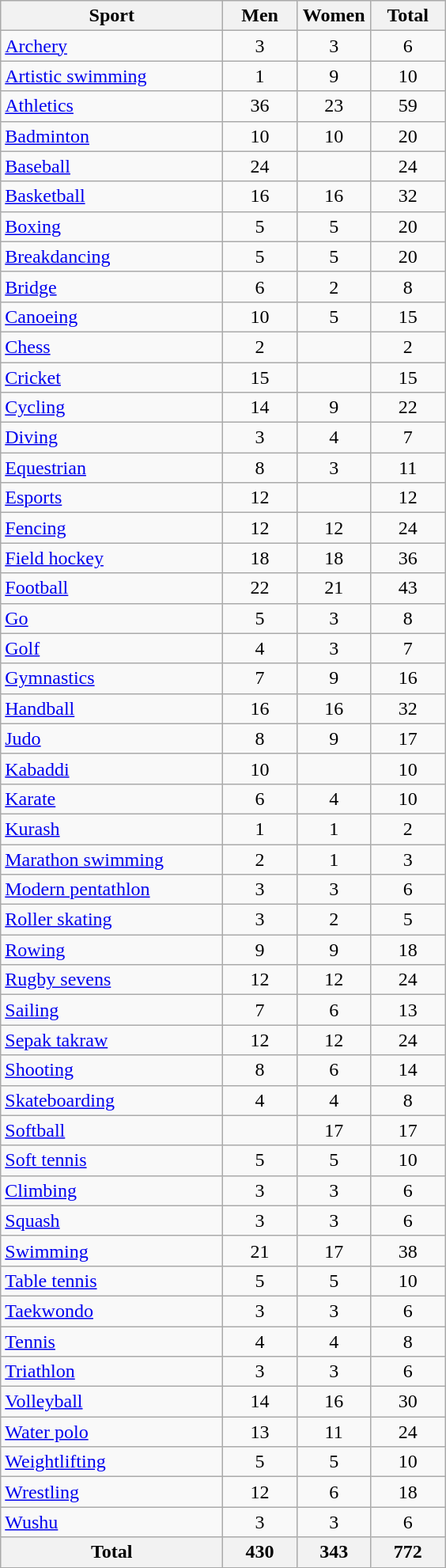<table class="wikitable sortable" style="text-align:center;">
<tr>
<th width=180>Sport</th>
<th width=55>Men</th>
<th width=55>Women</th>
<th width=55>Total</th>
</tr>
<tr>
<td align=left><a href='#'>Archery</a></td>
<td>3</td>
<td>3</td>
<td>6</td>
</tr>
<tr>
<td align=left><a href='#'>Artistic swimming</a></td>
<td>1</td>
<td>9</td>
<td>10</td>
</tr>
<tr>
<td align=left><a href='#'>Athletics</a></td>
<td>36</td>
<td>23</td>
<td>59</td>
</tr>
<tr>
<td align=left><a href='#'>Badminton</a></td>
<td>10</td>
<td>10</td>
<td>20</td>
</tr>
<tr>
<td align=left><a href='#'>Baseball</a></td>
<td>24</td>
<td></td>
<td>24</td>
</tr>
<tr>
<td align=left><a href='#'>Basketball</a></td>
<td>16</td>
<td>16</td>
<td>32</td>
</tr>
<tr>
<td align=left><a href='#'>Boxing</a></td>
<td>5</td>
<td>5</td>
<td>20</td>
</tr>
<tr>
<td align=left><a href='#'>Breakdancing</a></td>
<td>5</td>
<td>5</td>
<td>20</td>
</tr>
<tr>
<td align=left><a href='#'>Bridge</a></td>
<td>6</td>
<td>2</td>
<td>8</td>
</tr>
<tr>
<td align=left><a href='#'>Canoeing</a></td>
<td>10</td>
<td>5</td>
<td>15</td>
</tr>
<tr>
<td align=left><a href='#'>Chess</a></td>
<td>2</td>
<td></td>
<td>2</td>
</tr>
<tr>
<td align=left><a href='#'>Cricket</a></td>
<td>15</td>
<td></td>
<td>15</td>
</tr>
<tr>
<td align=left><a href='#'>Cycling</a></td>
<td>14</td>
<td>9</td>
<td>22</td>
</tr>
<tr>
<td align=left><a href='#'>Diving</a></td>
<td>3</td>
<td>4</td>
<td>7</td>
</tr>
<tr>
<td align=left><a href='#'>Equestrian</a></td>
<td>8</td>
<td>3</td>
<td>11</td>
</tr>
<tr>
<td align=left><a href='#'>Esports</a></td>
<td>12</td>
<td></td>
<td>12</td>
</tr>
<tr>
<td align=left><a href='#'>Fencing</a></td>
<td>12</td>
<td>12</td>
<td>24</td>
</tr>
<tr>
<td align=left><a href='#'>Field hockey</a></td>
<td>18</td>
<td>18</td>
<td>36</td>
</tr>
<tr>
<td align=left><a href='#'>Football</a></td>
<td>22</td>
<td>21</td>
<td>43</td>
</tr>
<tr>
<td align=left><a href='#'>Go</a></td>
<td>5</td>
<td>3</td>
<td>8</td>
</tr>
<tr>
<td align=left><a href='#'>Golf</a></td>
<td>4</td>
<td>3</td>
<td>7</td>
</tr>
<tr>
<td align=left><a href='#'>Gymnastics</a></td>
<td>7</td>
<td>9</td>
<td>16</td>
</tr>
<tr>
<td align=left><a href='#'>Handball</a></td>
<td>16</td>
<td>16</td>
<td>32</td>
</tr>
<tr>
<td align=left><a href='#'>Judo</a></td>
<td>8</td>
<td>9</td>
<td>17</td>
</tr>
<tr>
<td align=left><a href='#'>Kabaddi</a></td>
<td>10</td>
<td></td>
<td>10</td>
</tr>
<tr>
<td align=left><a href='#'>Karate</a></td>
<td>6</td>
<td>4</td>
<td>10</td>
</tr>
<tr>
<td align=left><a href='#'>Kurash</a></td>
<td>1</td>
<td>1</td>
<td>2</td>
</tr>
<tr>
<td align=left><a href='#'>Marathon swimming</a></td>
<td>2</td>
<td>1</td>
<td>3</td>
</tr>
<tr>
<td align=left><a href='#'>Modern pentathlon</a></td>
<td>3</td>
<td>3</td>
<td>6</td>
</tr>
<tr>
<td align=left><a href='#'>Roller skating</a></td>
<td>3</td>
<td>2</td>
<td>5</td>
</tr>
<tr>
<td align=left><a href='#'>Rowing</a></td>
<td>9</td>
<td>9</td>
<td>18</td>
</tr>
<tr>
<td align=left><a href='#'>Rugby sevens</a></td>
<td>12</td>
<td>12</td>
<td>24</td>
</tr>
<tr>
<td align=left><a href='#'>Sailing</a></td>
<td>7</td>
<td>6</td>
<td>13</td>
</tr>
<tr>
<td align=left><a href='#'>Sepak takraw</a></td>
<td>12</td>
<td>12</td>
<td>24</td>
</tr>
<tr>
<td align=left><a href='#'>Shooting</a></td>
<td>8</td>
<td>6</td>
<td>14</td>
</tr>
<tr>
<td align=left><a href='#'>Skateboarding</a></td>
<td>4</td>
<td>4</td>
<td>8</td>
</tr>
<tr>
<td align=left><a href='#'>Softball</a></td>
<td></td>
<td>17</td>
<td>17</td>
</tr>
<tr>
<td align=left><a href='#'>Soft tennis</a></td>
<td>5</td>
<td>5</td>
<td>10</td>
</tr>
<tr>
<td align=left><a href='#'>Climbing</a></td>
<td>3</td>
<td>3</td>
<td>6</td>
</tr>
<tr>
<td align=left><a href='#'>Squash</a></td>
<td>3</td>
<td>3</td>
<td>6</td>
</tr>
<tr>
<td align=left><a href='#'>Swimming</a></td>
<td>21</td>
<td>17</td>
<td>38</td>
</tr>
<tr>
<td align=left><a href='#'>Table tennis</a></td>
<td>5</td>
<td>5</td>
<td>10</td>
</tr>
<tr>
<td align=left><a href='#'>Taekwondo</a></td>
<td>3</td>
<td>3</td>
<td>6</td>
</tr>
<tr>
<td align=left><a href='#'>Tennis</a></td>
<td>4</td>
<td>4</td>
<td>8</td>
</tr>
<tr>
<td align=left><a href='#'>Triathlon</a></td>
<td>3</td>
<td>3</td>
<td>6</td>
</tr>
<tr>
<td align=left><a href='#'>Volleyball</a></td>
<td>14</td>
<td>16</td>
<td>30</td>
</tr>
<tr>
<td align=left><a href='#'>Water polo</a></td>
<td>13</td>
<td>11</td>
<td>24</td>
</tr>
<tr>
<td align=left><a href='#'>Weightlifting</a></td>
<td>5</td>
<td>5</td>
<td>10</td>
</tr>
<tr>
<td align=left><a href='#'>Wrestling</a></td>
<td>12</td>
<td>6</td>
<td>18</td>
</tr>
<tr>
<td align=left><a href='#'>Wushu</a></td>
<td>3</td>
<td>3</td>
<td>6</td>
</tr>
<tr>
<th>Total</th>
<th>430</th>
<th>343</th>
<th>772</th>
</tr>
</table>
